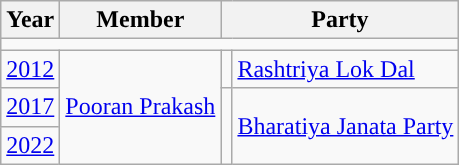<table class="wikitable">
<tr>
<th>Year</th>
<th>Member</th>
<th colspan="2">Party</th>
</tr>
<tr>
<td colspan="4"></td>
</tr>
<tr>
<td><a href='#'>2012</a></td>
<td rowspan="3"><a href='#'>Pooran Prakash</a></td>
<td style="background-color: "></td>
<td><a href='#'>Rashtriya Lok Dal</a></td>
</tr>
<tr>
<td><a href='#'>2017</a></td>
<td rowspan="2" style="background-color: "></td>
<td rowspan="2"><a href='#'>Bharatiya Janata Party</a></td>
</tr>
<tr>
<td><a href='#'>2022</a></td>
</tr>
</table>
